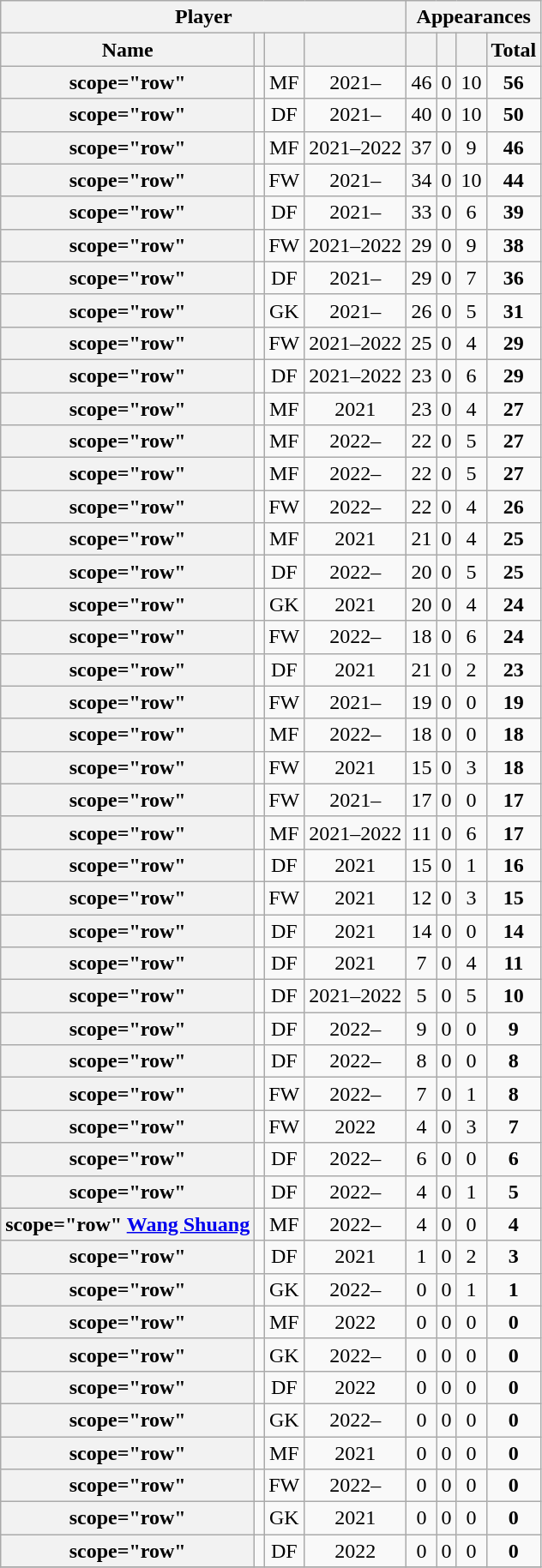<table class="wikitable plainrowheaders sortable" style="text-align:center;">
<tr>
<th colspan=4 scope="colgroup">Player</th>
<th colspan=5 scope="colgroup">Appearances</th>
</tr>
<tr>
<th scope="col">Name</th>
<th scope="col"></th>
<th scope="col"></th>
<th scope="col"></th>
<th scope="col"></th>
<th scope="col"></th>
<th scope="col"></th>
<th scope="col">Total</th>
</tr>
<tr>
<th>scope="row" <strong></strong></th>
<td></td>
<td>MF</td>
<td>2021–</td>
<td>46</td>
<td>0</td>
<td>10</td>
<td><strong>56</strong></td>
</tr>
<tr>
<th>scope="row" <strong></strong></th>
<td></td>
<td>DF</td>
<td>2021–</td>
<td>40</td>
<td>0</td>
<td>10</td>
<td><strong>50</strong></td>
</tr>
<tr>
<th>scope="row" </th>
<td></td>
<td>MF</td>
<td>2021–2022</td>
<td>37</td>
<td>0</td>
<td>9</td>
<td><strong>46</strong></td>
</tr>
<tr>
<th>scope="row" <strong></strong></th>
<td></td>
<td>FW</td>
<td>2021–</td>
<td>34</td>
<td>0</td>
<td>10</td>
<td><strong>44</strong></td>
</tr>
<tr>
<th>scope="row" <strong></strong></th>
<td></td>
<td>DF</td>
<td>2021–</td>
<td>33</td>
<td>0</td>
<td>6</td>
<td><strong>39</strong></td>
</tr>
<tr>
<th>scope="row" </th>
<td></td>
<td>FW</td>
<td>2021–2022</td>
<td>29</td>
<td>0</td>
<td>9</td>
<td><strong>38</strong></td>
</tr>
<tr>
<th>scope="row" <strong></strong></th>
<td></td>
<td>DF</td>
<td>2021–</td>
<td>29</td>
<td>0</td>
<td>7</td>
<td><strong>36</strong></td>
</tr>
<tr>
<th>scope="row" <strong></strong></th>
<td></td>
<td>GK</td>
<td>2021–</td>
<td>26</td>
<td>0</td>
<td>5</td>
<td><strong>31</strong></td>
</tr>
<tr>
<th>scope="row" </th>
<td></td>
<td>FW</td>
<td>2021–2022</td>
<td>25</td>
<td>0</td>
<td>4</td>
<td><strong>29</strong></td>
</tr>
<tr>
<th>scope="row" </th>
<td></td>
<td>DF</td>
<td>2021–2022</td>
<td>23</td>
<td>0</td>
<td>6</td>
<td><strong>29</strong></td>
</tr>
<tr>
<th>scope="row" </th>
<td></td>
<td>MF</td>
<td>2021</td>
<td>23</td>
<td>0</td>
<td>4</td>
<td><strong>27</strong></td>
</tr>
<tr>
<th>scope="row" <strong></strong></th>
<td></td>
<td>MF</td>
<td>2022–</td>
<td>22</td>
<td>0</td>
<td>5</td>
<td><strong>27</strong></td>
</tr>
<tr>
<th>scope="row" <strong></strong></th>
<td></td>
<td>MF</td>
<td>2022–</td>
<td>22</td>
<td>0</td>
<td>5</td>
<td><strong>27</strong></td>
</tr>
<tr>
<th>scope="row" <strong></strong></th>
<td></td>
<td>FW</td>
<td>2022–</td>
<td>22</td>
<td>0</td>
<td>4</td>
<td><strong>26</strong></td>
</tr>
<tr>
<th>scope="row" </th>
<td></td>
<td>MF</td>
<td>2021</td>
<td>21</td>
<td>0</td>
<td>4</td>
<td><strong>25</strong></td>
</tr>
<tr>
<th>scope="row" <strong></strong></th>
<td></td>
<td>DF</td>
<td>2022–</td>
<td>20</td>
<td>0</td>
<td>5</td>
<td><strong>25</strong></td>
</tr>
<tr>
<th>scope="row" </th>
<td></td>
<td>GK</td>
<td>2021</td>
<td>20</td>
<td>0</td>
<td>4</td>
<td><strong>24</strong></td>
</tr>
<tr>
<th>scope="row" <strong></strong></th>
<td></td>
<td>FW</td>
<td>2022–</td>
<td>18</td>
<td>0</td>
<td>6</td>
<td><strong>24</strong></td>
</tr>
<tr>
<th>scope="row" </th>
<td></td>
<td>DF</td>
<td>2021</td>
<td>21</td>
<td>0</td>
<td>2</td>
<td><strong>23</strong></td>
</tr>
<tr>
<th>scope="row" <strong></strong></th>
<td></td>
<td>FW</td>
<td>2021–</td>
<td>19</td>
<td>0</td>
<td>0</td>
<td><strong>19</strong></td>
</tr>
<tr>
<th>scope="row" <strong></strong></th>
<td></td>
<td>MF</td>
<td>2022–</td>
<td>18</td>
<td>0</td>
<td>0</td>
<td><strong>18</strong></td>
</tr>
<tr>
<th>scope="row" </th>
<td></td>
<td>FW</td>
<td>2021</td>
<td>15</td>
<td>0</td>
<td>3</td>
<td><strong>18</strong></td>
</tr>
<tr>
<th>scope="row" <strong></strong></th>
<td></td>
<td>FW</td>
<td>2021–</td>
<td>17</td>
<td>0</td>
<td>0</td>
<td><strong>17</strong></td>
</tr>
<tr>
<th>scope="row" </th>
<td></td>
<td>MF</td>
<td>2021–2022</td>
<td>11</td>
<td>0</td>
<td>6</td>
<td><strong>17</strong></td>
</tr>
<tr>
<th>scope="row" </th>
<td></td>
<td>DF</td>
<td>2021</td>
<td>15</td>
<td>0</td>
<td>1</td>
<td><strong>16</strong></td>
</tr>
<tr>
<th>scope="row" </th>
<td></td>
<td>FW</td>
<td>2021</td>
<td>12</td>
<td>0</td>
<td>3</td>
<td><strong>15</strong></td>
</tr>
<tr>
<th>scope="row" </th>
<td></td>
<td>DF</td>
<td>2021</td>
<td>14</td>
<td>0</td>
<td>0</td>
<td><strong>14</strong></td>
</tr>
<tr>
<th>scope="row" </th>
<td></td>
<td>DF</td>
<td>2021</td>
<td>7</td>
<td>0</td>
<td>4</td>
<td><strong>11</strong></td>
</tr>
<tr>
<th>scope="row" </th>
<td></td>
<td>DF</td>
<td>2021–2022</td>
<td>5</td>
<td>0</td>
<td>5</td>
<td><strong>10</strong></td>
</tr>
<tr>
<th>scope="row" <strong></strong></th>
<td></td>
<td>DF</td>
<td>2022–</td>
<td>9</td>
<td>0</td>
<td>0</td>
<td><strong>9</strong></td>
</tr>
<tr>
<th>scope="row" <strong></strong></th>
<td></td>
<td>DF</td>
<td>2022–</td>
<td>8</td>
<td>0</td>
<td>0</td>
<td><strong>8</strong></td>
</tr>
<tr>
<th>scope="row" <strong></strong></th>
<td></td>
<td>FW</td>
<td>2022–</td>
<td>7</td>
<td>0</td>
<td>1</td>
<td><strong>8</strong></td>
</tr>
<tr>
<th>scope="row" </th>
<td></td>
<td>FW</td>
<td>2022</td>
<td>4</td>
<td>0</td>
<td>3</td>
<td><strong>7</strong></td>
</tr>
<tr>
<th>scope="row" <strong></strong></th>
<td></td>
<td>DF</td>
<td>2022–</td>
<td>6</td>
<td>0</td>
<td>0</td>
<td><strong>6</strong></td>
</tr>
<tr>
<th>scope="row" <strong></strong></th>
<td></td>
<td>DF</td>
<td>2022–</td>
<td>4</td>
<td>0</td>
<td>1</td>
<td><strong>5</strong></td>
</tr>
<tr>
<th>scope="row" <strong><a href='#'>Wang Shuang</a></strong></th>
<td></td>
<td>MF</td>
<td>2022–</td>
<td>4</td>
<td>0</td>
<td>0</td>
<td><strong>4</strong></td>
</tr>
<tr>
<th>scope="row" </th>
<td></td>
<td>DF</td>
<td>2021</td>
<td>1</td>
<td>0</td>
<td>2</td>
<td><strong>3</strong></td>
</tr>
<tr>
<th>scope="row" <strong></strong></th>
<td></td>
<td>GK</td>
<td>2022–</td>
<td>0</td>
<td>0</td>
<td>1</td>
<td><strong>1</strong></td>
</tr>
<tr>
<th>scope="row" </th>
<td></td>
<td>MF</td>
<td>2022</td>
<td>0</td>
<td>0</td>
<td>0</td>
<td><strong>0</strong></td>
</tr>
<tr>
<th>scope="row" <strong></strong></th>
<td></td>
<td>GK</td>
<td>2022–</td>
<td>0</td>
<td>0</td>
<td>0</td>
<td><strong>0</strong></td>
</tr>
<tr>
<th>scope="row" </th>
<td></td>
<td>DF</td>
<td>2022</td>
<td>0</td>
<td>0</td>
<td>0</td>
<td><strong>0</strong></td>
</tr>
<tr>
<th>scope="row" <strong></strong></th>
<td></td>
<td>GK</td>
<td>2022–</td>
<td>0</td>
<td>0</td>
<td>0</td>
<td><strong>0</strong></td>
</tr>
<tr>
<th>scope="row" </th>
<td></td>
<td>MF</td>
<td>2021</td>
<td>0</td>
<td>0</td>
<td>0</td>
<td><strong>0</strong></td>
</tr>
<tr>
<th>scope="row" <strong></strong></th>
<td></td>
<td>FW</td>
<td>2022–</td>
<td>0</td>
<td>0</td>
<td>0</td>
<td><strong>0</strong></td>
</tr>
<tr>
<th>scope="row" </th>
<td></td>
<td>GK</td>
<td>2021</td>
<td>0</td>
<td>0</td>
<td>0</td>
<td><strong>0</strong></td>
</tr>
<tr>
<th>scope="row" </th>
<td></td>
<td>DF</td>
<td>2022</td>
<td>0</td>
<td>0</td>
<td>0</td>
<td><strong>0</strong></td>
</tr>
<tr>
</tr>
</table>
